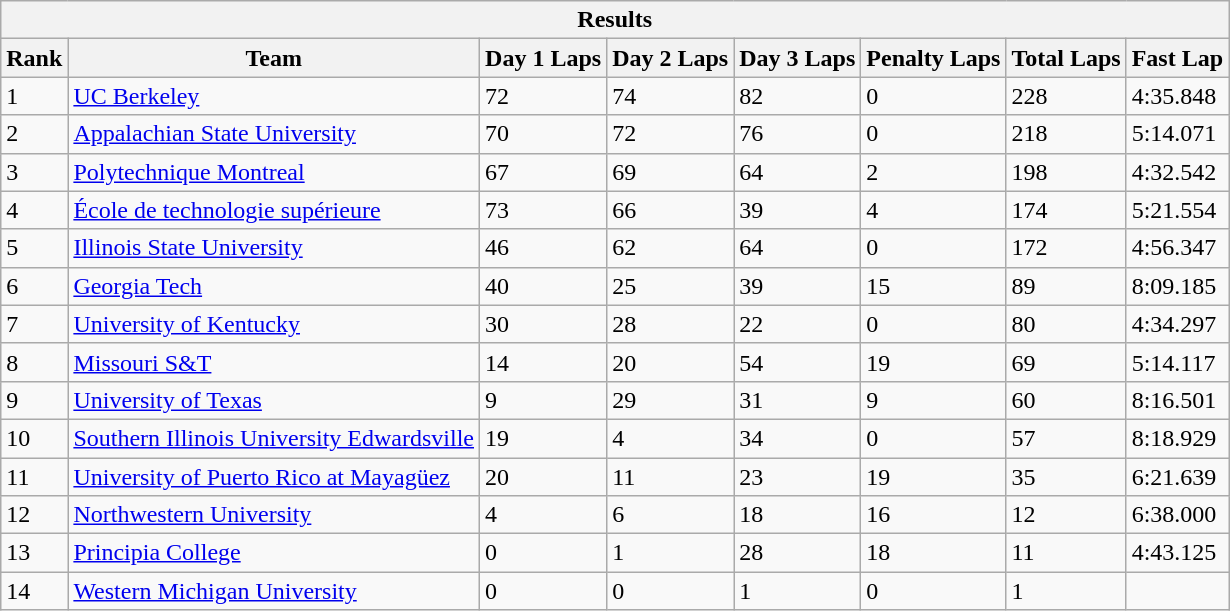<table class="wikitable collapsible collapsed" style="min-width:50em;">
<tr>
<th colspan=8>Results</th>
</tr>
<tr>
<th>Rank</th>
<th>Team</th>
<th>Day 1 Laps</th>
<th>Day 2 Laps</th>
<th>Day 3 Laps</th>
<th>Penalty Laps</th>
<th>Total Laps</th>
<th>Fast Lap</th>
</tr>
<tr>
<td>1</td>
<td><a href='#'>UC Berkeley</a></td>
<td>72</td>
<td>74</td>
<td>82</td>
<td>0</td>
<td>228</td>
<td>4:35.848</td>
</tr>
<tr>
<td>2</td>
<td><a href='#'>Appalachian State University</a></td>
<td>70</td>
<td>72</td>
<td>76</td>
<td>0</td>
<td>218</td>
<td>5:14.071</td>
</tr>
<tr>
<td>3</td>
<td><a href='#'>Polytechnique Montreal</a></td>
<td>67</td>
<td>69</td>
<td>64</td>
<td>2</td>
<td>198</td>
<td>4:32.542</td>
</tr>
<tr>
<td>4</td>
<td><a href='#'>École de technologie supérieure</a></td>
<td>73</td>
<td>66</td>
<td>39</td>
<td>4</td>
<td>174</td>
<td>5:21.554</td>
</tr>
<tr>
<td>5</td>
<td><a href='#'>Illinois State University</a></td>
<td>46</td>
<td>62</td>
<td>64</td>
<td>0</td>
<td>172</td>
<td>4:56.347</td>
</tr>
<tr>
<td>6</td>
<td><a href='#'>Georgia Tech</a></td>
<td>40</td>
<td>25</td>
<td>39</td>
<td>15</td>
<td>89</td>
<td>8:09.185</td>
</tr>
<tr>
<td>7</td>
<td><a href='#'>University of Kentucky</a></td>
<td>30</td>
<td>28</td>
<td>22</td>
<td>0</td>
<td>80</td>
<td>4:34.297</td>
</tr>
<tr>
<td>8</td>
<td><a href='#'>Missouri S&T</a></td>
<td>14</td>
<td>20</td>
<td>54</td>
<td>19</td>
<td>69</td>
<td>5:14.117</td>
</tr>
<tr>
<td>9</td>
<td><a href='#'>University of Texas</a></td>
<td>9</td>
<td>29</td>
<td>31</td>
<td>9</td>
<td>60</td>
<td>8:16.501</td>
</tr>
<tr>
<td>10</td>
<td><a href='#'>Southern Illinois University Edwardsville</a></td>
<td>19</td>
<td>4</td>
<td>34</td>
<td>0</td>
<td>57</td>
<td>8:18.929</td>
</tr>
<tr>
<td>11</td>
<td><a href='#'>University of Puerto Rico at Mayagüez</a></td>
<td>20</td>
<td>11</td>
<td>23</td>
<td>19</td>
<td>35</td>
<td>6:21.639</td>
</tr>
<tr>
<td>12</td>
<td><a href='#'>Northwestern University</a></td>
<td>4</td>
<td>6</td>
<td>18</td>
<td>16</td>
<td>12</td>
<td>6:38.000</td>
</tr>
<tr>
<td>13</td>
<td><a href='#'>Principia College</a></td>
<td>0</td>
<td>1</td>
<td>28</td>
<td>18</td>
<td>11</td>
<td>4:43.125</td>
</tr>
<tr>
<td>14</td>
<td><a href='#'>Western Michigan University</a></td>
<td>0</td>
<td>0</td>
<td>1</td>
<td>0</td>
<td>1</td>
<td></td>
</tr>
</table>
